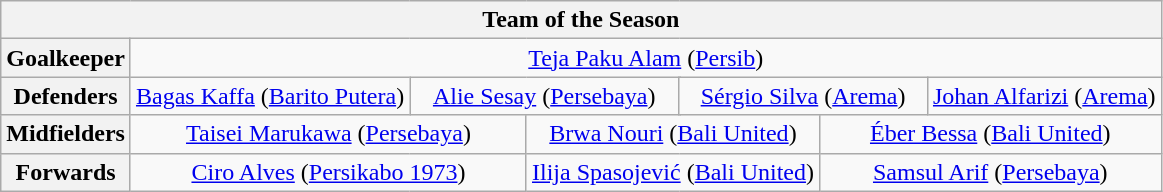<table class="wikitable" style="text-align:center">
<tr>
<th colspan="13">Team of the Season</th>
</tr>
<tr>
<th>Goalkeeper</th>
<td colspan="12"> <a href='#'>Teja Paku Alam</a> (<a href='#'>Persib</a>)</td>
</tr>
<tr>
<th>Defenders</th>
<td colspan="3"> <a href='#'>Bagas Kaffa</a> (<a href='#'>Barito Putera</a>)</td>
<td colspan="3"> <a href='#'>Alie Sesay</a> (<a href='#'>Persebaya</a>)</td>
<td colspan="3"> <a href='#'>Sérgio Silva</a> (<a href='#'>Arema</a>)</td>
<td colspan="3"> <a href='#'>Johan Alfarizi</a> (<a href='#'>Arema</a>)</td>
</tr>
<tr>
<th>Midfielders</th>
<td colspan="4"> <a href='#'>Taisei Marukawa</a> (<a href='#'>Persebaya</a>)</td>
<td colspan="4"> <a href='#'>Brwa Nouri</a> (<a href='#'>Bali United</a>)</td>
<td colspan="4"> <a href='#'>Éber Bessa</a> (<a href='#'>Bali United</a>)</td>
</tr>
<tr>
<th>Forwards</th>
<td colspan="4"> <a href='#'>Ciro Alves</a> (<a href='#'>Persikabo 1973</a>)</td>
<td colspan="4"> <a href='#'>Ilija Spasojević</a> (<a href='#'>Bali United</a>)</td>
<td colspan="4"> <a href='#'>Samsul Arif</a> (<a href='#'>Persebaya</a>)</td>
</tr>
</table>
